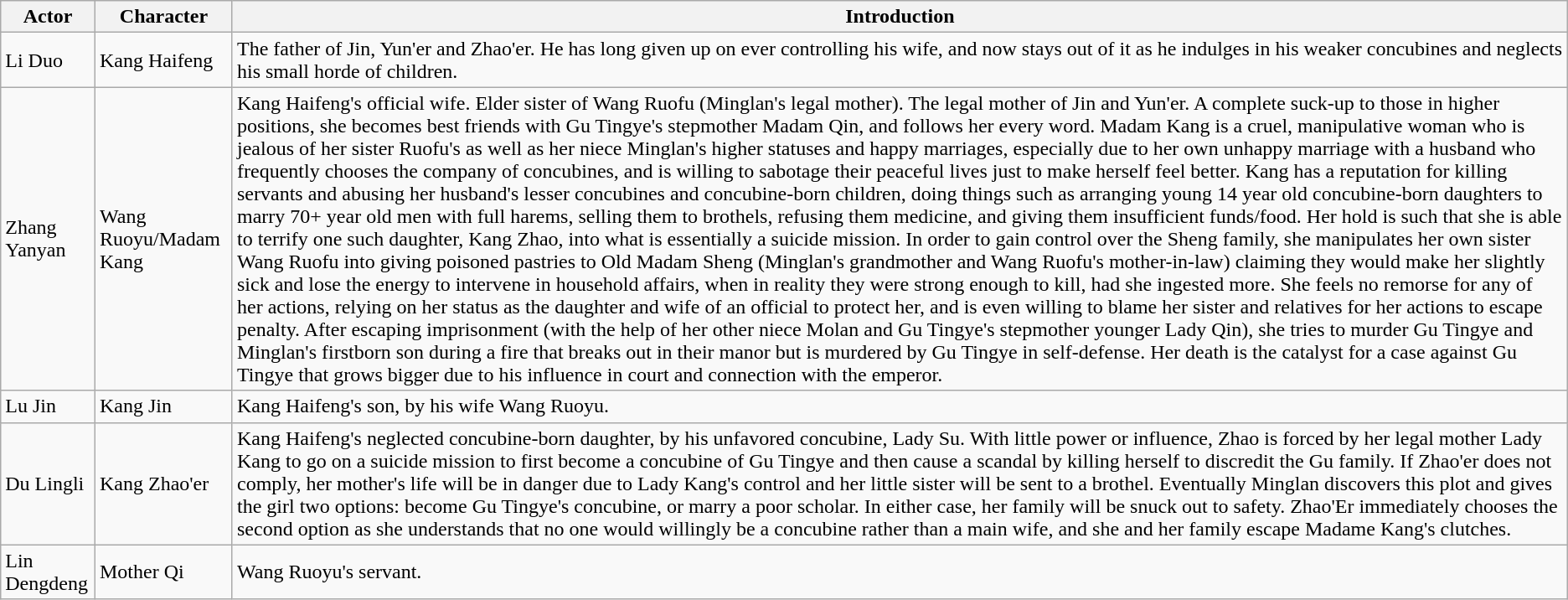<table class="wikitable">
<tr>
<th>Actor</th>
<th>Character</th>
<th>Introduction</th>
</tr>
<tr>
<td>Li Duo</td>
<td>Kang Haifeng</td>
<td>The father of Jin, Yun'er and Zhao'er. He has long given up on ever controlling his wife, and now stays out of it as he indulges in his weaker concubines and neglects his small horde of children.</td>
</tr>
<tr>
<td>Zhang Yanyan</td>
<td>Wang Ruoyu/Madam Kang</td>
<td>Kang Haifeng's official wife. Elder sister of Wang Ruofu (Minglan's legal mother). The legal mother of Jin and Yun'er. A complete suck-up to those in higher positions, she becomes best friends with Gu Tingye's stepmother Madam Qin, and follows her every word. Madam Kang is a cruel, manipulative woman who is jealous of her sister Ruofu's as well as her niece Minglan's higher statuses and happy marriages, especially due to her own unhappy marriage with a husband who frequently chooses the company of concubines, and is willing to sabotage their peaceful lives just to make herself feel better. Kang has a reputation for killing servants and abusing her husband's lesser concubines and concubine-born children, doing things such as arranging young 14 year old concubine-born daughters to marry 70+ year old men with full harems, selling them to brothels, refusing them medicine, and giving them insufficient funds/food. Her hold is such that she is able to terrify one such daughter, Kang Zhao, into what is essentially a suicide mission. In order to gain control over the Sheng family, she manipulates her own sister Wang Ruofu into giving poisoned pastries to Old Madam Sheng (Minglan's grandmother and Wang Ruofu's mother-in-law) claiming they would make her slightly sick and lose the energy to intervene in household affairs, when in reality they were strong enough to kill, had she ingested more. She feels no remorse for any of her actions, relying on her status as the daughter and wife of an official to protect her, and is even willing to blame her sister and relatives for her actions to escape penalty. After escaping imprisonment (with the help of her other niece Molan and Gu Tingye's stepmother younger Lady Qin), she tries to murder Gu Tingye and Minglan's firstborn son during a fire that breaks out in their manor but is murdered by Gu Tingye in self-defense. Her death is the catalyst for a case against Gu Tingye that grows bigger due to his influence in court and connection with the emperor.</td>
</tr>
<tr>
<td>Lu Jin</td>
<td>Kang Jin</td>
<td>Kang Haifeng's son, by his wife Wang Ruoyu.</td>
</tr>
<tr>
<td>Du Lingli</td>
<td>Kang Zhao'er</td>
<td>Kang Haifeng's neglected concubine-born daughter, by his unfavored concubine, Lady Su. With little power or influence, Zhao is forced by her legal mother Lady Kang to go on a suicide mission to first become a concubine of Gu Tingye and then cause a scandal by killing herself to discredit the Gu family. If Zhao'er does not comply, her mother's life will be in danger due to Lady Kang's control and her little sister will be sent to a brothel. Eventually Minglan discovers this plot and gives the girl two options: become Gu Tingye's concubine, or marry a poor scholar. In either case, her family will be snuck out to safety. Zhao'Er immediately chooses the second option as she understands that no one would willingly be a concubine rather than a main wife, and she and her family escape Madame Kang's clutches.</td>
</tr>
<tr>
<td>Lin Dengdeng</td>
<td>Mother Qi</td>
<td>Wang Ruoyu's servant.</td>
</tr>
</table>
